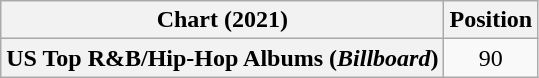<table class="wikitable plainrowheaders" style="text-align:center">
<tr>
<th scope="col">Chart (2021)</th>
<th scope="col">Position</th>
</tr>
<tr>
<th scope="row">US Top R&B/Hip-Hop Albums (<em>Billboard</em>)</th>
<td>90</td>
</tr>
</table>
